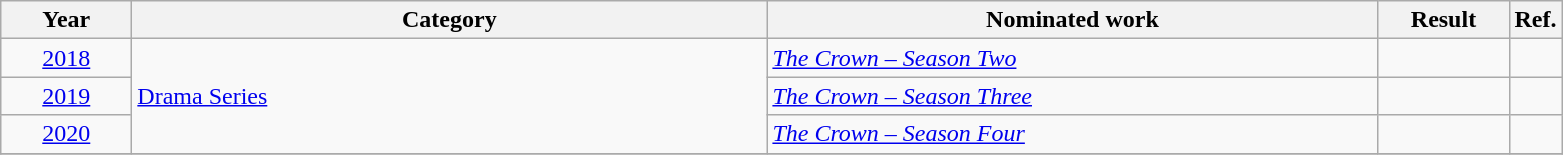<table class=wikitable>
<tr>
<th scope="col" style="width:5em;">Year</th>
<th scope="col" style="width:26em;">Category</th>
<th scope="col" style="width:25em;">Nominated work</th>
<th scope="col" style="width:5em;">Result</th>
<th>Ref.</th>
</tr>
<tr>
<td style="text-align:center;"><a href='#'>2018</a></td>
<td rowspan=3><a href='#'>Drama Series</a></td>
<td><em><a href='#'>The Crown – Season Two</a></em></td>
<td></td>
<td></td>
</tr>
<tr>
<td style="text-align:center;"><a href='#'>2019</a></td>
<td><em><a href='#'>The Crown – Season Three</a></em></td>
<td></td>
<td></td>
</tr>
<tr>
<td style="text-align:center;"><a href='#'>2020</a></td>
<td><em><a href='#'>The Crown – Season Four</a></em></td>
<td></td>
<td></td>
</tr>
<tr>
</tr>
</table>
